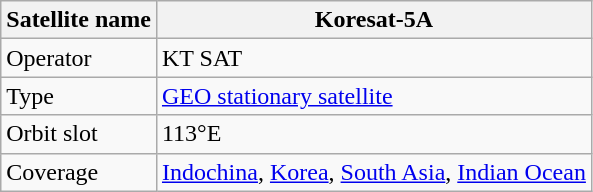<table class="wikitable">
<tr>
<th>Satellite name</th>
<th>Koresat-5A</th>
</tr>
<tr>
<td>Operator</td>
<td>KT SAT</td>
</tr>
<tr>
<td>Type</td>
<td><a href='#'>GEO stationary satellite</a></td>
</tr>
<tr>
<td>Orbit slot</td>
<td>113°E</td>
</tr>
<tr>
<td>Coverage</td>
<td><a href='#'>Indochina</a>, <a href='#'>Korea</a>, <a href='#'>South Asia</a>, <a href='#'>Indian Ocean</a></td>
</tr>
</table>
